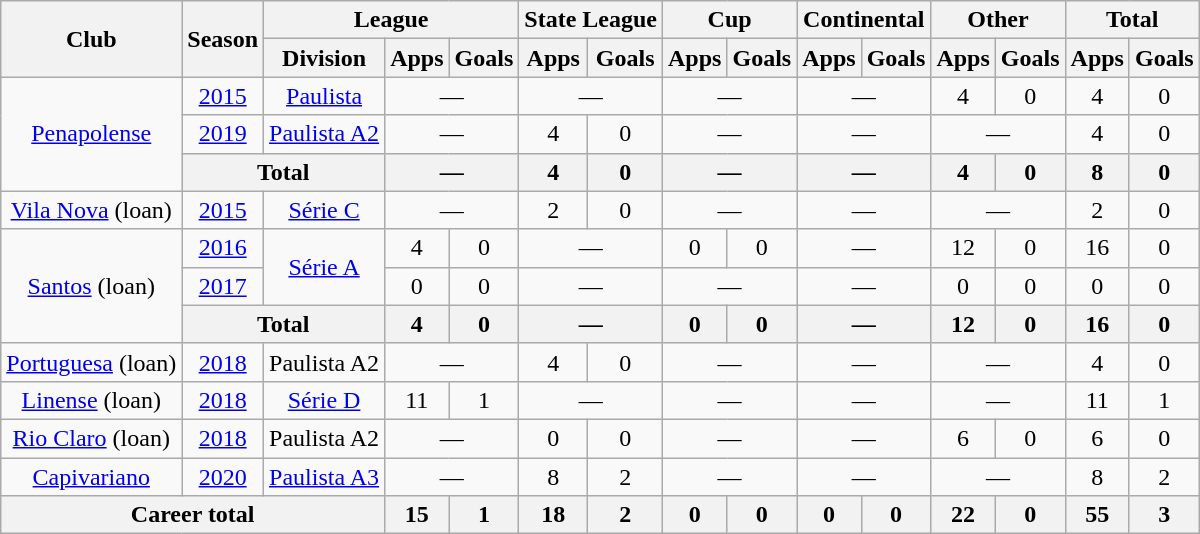<table class="wikitable" style="text-align: center;">
<tr>
<th rowspan="2">Club</th>
<th rowspan="2">Season</th>
<th colspan="3">League</th>
<th colspan="2">State League</th>
<th colspan="2">Cup</th>
<th colspan="2">Continental</th>
<th colspan="2">Other</th>
<th colspan="2">Total</th>
</tr>
<tr>
<th>Division</th>
<th>Apps</th>
<th>Goals</th>
<th>Apps</th>
<th>Goals</th>
<th>Apps</th>
<th>Goals</th>
<th>Apps</th>
<th>Goals</th>
<th>Apps</th>
<th>Goals</th>
<th>Apps</th>
<th>Goals</th>
</tr>
<tr>
<td rowspan="3" valign="center"><a href='#'>Penapolense</a></td>
<td><a href='#'>2015</a></td>
<td><a href='#'>Paulista</a></td>
<td colspan="2">—</td>
<td colspan="2">—</td>
<td colspan="2">—</td>
<td colspan="2">—</td>
<td>4</td>
<td>0</td>
<td>4</td>
<td>0</td>
</tr>
<tr>
<td><a href='#'>2019</a></td>
<td><a href='#'>Paulista A2</a></td>
<td colspan="2">—</td>
<td>4</td>
<td>0</td>
<td colspan="2">—</td>
<td colspan="2">—</td>
<td colspan="2">—</td>
<td>4</td>
<td>0</td>
</tr>
<tr>
<th colspan="2">Total</th>
<th colspan="2">—</th>
<th>4</th>
<th>0</th>
<th colspan="2">—</th>
<th colspan="2">—</th>
<th>4</th>
<th>0</th>
<th>8</th>
<th>0</th>
</tr>
<tr>
<td valign="center"><a href='#'>Vila Nova</a> (loan)</td>
<td><a href='#'>2015</a></td>
<td><a href='#'>Série C</a></td>
<td colspan="2">—</td>
<td>2</td>
<td>0</td>
<td colspan="2">—</td>
<td colspan="2">—</td>
<td colspan="2">—</td>
<td>2</td>
<td>0</td>
</tr>
<tr>
<td rowspan="3" valign="center"><a href='#'>Santos</a> (loan)</td>
<td><a href='#'>2016</a></td>
<td rowspan="2"><a href='#'>Série A</a></td>
<td>4</td>
<td>0</td>
<td colspan="2">—</td>
<td>0</td>
<td>0</td>
<td colspan="2">—</td>
<td>12</td>
<td>0</td>
<td>16</td>
<td>0</td>
</tr>
<tr>
<td><a href='#'>2017</a></td>
<td>0</td>
<td>0</td>
<td colspan="2">—</td>
<td colspan="2">—</td>
<td colspan="2">—</td>
<td>0</td>
<td>0</td>
<td>0</td>
<td>0</td>
</tr>
<tr>
<th colspan="2">Total</th>
<th>4</th>
<th>0</th>
<th colspan="2">—</th>
<th>0</th>
<th>0</th>
<th colspan="2">—</th>
<th>12</th>
<th>0</th>
<th>16</th>
<th>0</th>
</tr>
<tr>
<td valign="center"><a href='#'>Portuguesa</a> (loan)</td>
<td><a href='#'>2018</a></td>
<td>Paulista A2</td>
<td colspan="2">—</td>
<td>4</td>
<td>0</td>
<td colspan="2">—</td>
<td colspan="2">—</td>
<td colspan="2">—</td>
<td>4</td>
<td>0</td>
</tr>
<tr>
<td valign="center"><a href='#'>Linense</a> (loan)</td>
<td><a href='#'>2018</a></td>
<td><a href='#'>Série D</a></td>
<td>11</td>
<td>1</td>
<td colspan="2">—</td>
<td colspan="2">—</td>
<td colspan="2">—</td>
<td colspan="2">—</td>
<td>11</td>
<td>1</td>
</tr>
<tr>
<td valign="center"><a href='#'>Rio Claro</a> (loan)</td>
<td><a href='#'>2018</a></td>
<td>Paulista A2</td>
<td colspan="2">—</td>
<td>0</td>
<td>0</td>
<td colspan="2">—</td>
<td colspan="2">—</td>
<td>6</td>
<td>0</td>
<td>6</td>
<td>0</td>
</tr>
<tr>
<td valign="center"><a href='#'>Capivariano</a></td>
<td><a href='#'>2020</a></td>
<td><a href='#'>Paulista A3</a></td>
<td colspan="2">—</td>
<td>8</td>
<td>2</td>
<td colspan="2">—</td>
<td colspan="2">—</td>
<td colspan="2">—</td>
<td>8</td>
<td>2</td>
</tr>
<tr>
<th colspan="3"><strong>Career total</strong></th>
<th>15</th>
<th>1</th>
<th>18</th>
<th>2</th>
<th>0</th>
<th>0</th>
<th>0</th>
<th>0</th>
<th>22</th>
<th>0</th>
<th>55</th>
<th>3</th>
</tr>
</table>
